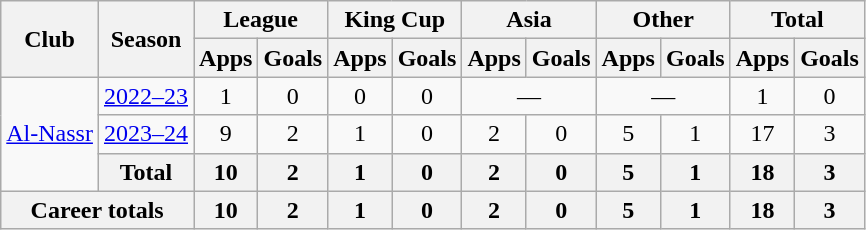<table class="wikitable" style="text-align: center">
<tr>
<th rowspan=2>Club</th>
<th rowspan=2>Season</th>
<th colspan=2>League</th>
<th colspan=2>King Cup</th>
<th colspan=2>Asia</th>
<th colspan=2>Other</th>
<th colspan=2>Total</th>
</tr>
<tr>
<th>Apps</th>
<th>Goals</th>
<th>Apps</th>
<th>Goals</th>
<th>Apps</th>
<th>Goals</th>
<th>Apps</th>
<th>Goals</th>
<th>Apps</th>
<th>Goals</th>
</tr>
<tr>
<td rowspan=3><a href='#'>Al-Nassr</a></td>
<td><a href='#'>2022–23</a></td>
<td>1</td>
<td>0</td>
<td>0</td>
<td>0</td>
<td colspan=2>—</td>
<td colspan=2>—</td>
<td>1</td>
<td>0</td>
</tr>
<tr>
<td><a href='#'>2023–24</a></td>
<td>9</td>
<td>2</td>
<td>1</td>
<td>0</td>
<td>2</td>
<td>0</td>
<td>5</td>
<td>1</td>
<td>17</td>
<td>3</td>
</tr>
<tr>
<th>Total</th>
<th>10</th>
<th>2</th>
<th>1</th>
<th>0</th>
<th>2</th>
<th>0</th>
<th>5</th>
<th>1</th>
<th>18</th>
<th>3</th>
</tr>
<tr>
<th colspan=2>Career totals</th>
<th>10</th>
<th>2</th>
<th>1</th>
<th>0</th>
<th>2</th>
<th>0</th>
<th>5</th>
<th>1</th>
<th>18</th>
<th>3</th>
</tr>
</table>
